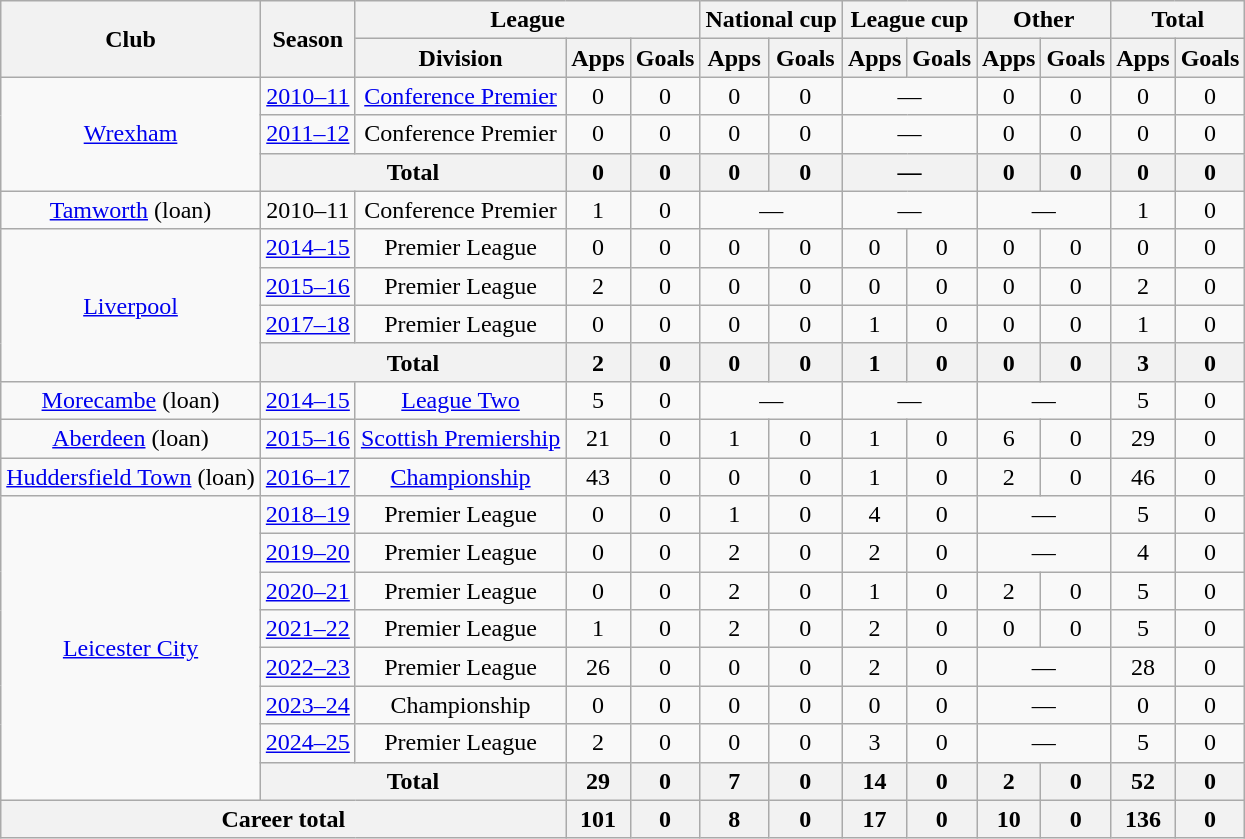<table class=wikitable style="text-align:center">
<tr>
<th rowspan=2>Club</th>
<th rowspan=2>Season</th>
<th colspan=3>League</th>
<th colspan=2>National cup</th>
<th colspan=2>League cup</th>
<th colspan=2>Other</th>
<th colspan=2>Total</th>
</tr>
<tr>
<th>Division</th>
<th>Apps</th>
<th>Goals</th>
<th>Apps</th>
<th>Goals</th>
<th>Apps</th>
<th>Goals</th>
<th>Apps</th>
<th>Goals</th>
<th>Apps</th>
<th>Goals</th>
</tr>
<tr>
<td rowspan=3><a href='#'>Wrexham</a></td>
<td><a href='#'>2010–11</a></td>
<td><a href='#'>Conference Premier</a></td>
<td>0</td>
<td>0</td>
<td>0</td>
<td>0</td>
<td colspan=2>—</td>
<td>0</td>
<td>0</td>
<td>0</td>
<td>0</td>
</tr>
<tr>
<td><a href='#'>2011–12</a></td>
<td>Conference Premier</td>
<td>0</td>
<td>0</td>
<td>0</td>
<td>0</td>
<td colspan=2>—</td>
<td>0</td>
<td>0</td>
<td>0</td>
<td>0</td>
</tr>
<tr>
<th colspan=2>Total</th>
<th>0</th>
<th>0</th>
<th>0</th>
<th>0</th>
<th colspan=2>—</th>
<th>0</th>
<th>0</th>
<th>0</th>
<th>0</th>
</tr>
<tr>
<td><a href='#'>Tamworth</a> (loan)</td>
<td>2010–11</td>
<td>Conference Premier</td>
<td>1</td>
<td>0</td>
<td colspan=2>—</td>
<td colspan=2>—</td>
<td colspan=2>—</td>
<td>1</td>
<td>0</td>
</tr>
<tr>
<td rowspan=4><a href='#'>Liverpool</a></td>
<td><a href='#'>2014–15</a></td>
<td>Premier League</td>
<td>0</td>
<td>0</td>
<td>0</td>
<td>0</td>
<td>0</td>
<td>0</td>
<td>0</td>
<td>0</td>
<td>0</td>
<td>0</td>
</tr>
<tr>
<td><a href='#'>2015–16</a></td>
<td>Premier League</td>
<td>2</td>
<td>0</td>
<td>0</td>
<td>0</td>
<td>0</td>
<td>0</td>
<td>0</td>
<td>0</td>
<td>2</td>
<td>0</td>
</tr>
<tr>
<td><a href='#'>2017–18</a></td>
<td>Premier League</td>
<td>0</td>
<td>0</td>
<td>0</td>
<td>0</td>
<td>1</td>
<td>0</td>
<td>0</td>
<td>0</td>
<td>1</td>
<td>0</td>
</tr>
<tr>
<th colspan=2>Total</th>
<th>2</th>
<th>0</th>
<th>0</th>
<th>0</th>
<th>1</th>
<th>0</th>
<th>0</th>
<th>0</th>
<th>3</th>
<th>0</th>
</tr>
<tr>
<td><a href='#'>Morecambe</a> (loan)</td>
<td><a href='#'>2014–15</a></td>
<td><a href='#'>League Two</a></td>
<td>5</td>
<td>0</td>
<td colspan=2>—</td>
<td colspan=2>—</td>
<td colspan=2>—</td>
<td>5</td>
<td>0</td>
</tr>
<tr>
<td><a href='#'>Aberdeen</a> (loan)</td>
<td><a href='#'>2015–16</a></td>
<td><a href='#'>Scottish Premiership</a></td>
<td>21</td>
<td>0</td>
<td>1</td>
<td>0</td>
<td>1</td>
<td>0</td>
<td>6</td>
<td>0</td>
<td>29</td>
<td>0</td>
</tr>
<tr>
<td><a href='#'>Huddersfield Town</a> (loan)</td>
<td><a href='#'>2016–17</a></td>
<td><a href='#'>Championship</a></td>
<td>43</td>
<td>0</td>
<td>0</td>
<td>0</td>
<td>1</td>
<td>0</td>
<td>2</td>
<td>0</td>
<td>46</td>
<td>0</td>
</tr>
<tr>
<td rowspan=8><a href='#'>Leicester City</a></td>
<td><a href='#'>2018–19</a></td>
<td>Premier League</td>
<td>0</td>
<td>0</td>
<td>1</td>
<td>0</td>
<td>4</td>
<td>0</td>
<td colspan=2>—</td>
<td>5</td>
<td>0</td>
</tr>
<tr>
<td><a href='#'>2019–20</a></td>
<td>Premier League</td>
<td>0</td>
<td>0</td>
<td>2</td>
<td>0</td>
<td>2</td>
<td>0</td>
<td colspan=2>—</td>
<td>4</td>
<td>0</td>
</tr>
<tr>
<td><a href='#'>2020–21</a></td>
<td>Premier League</td>
<td>0</td>
<td>0</td>
<td>2</td>
<td>0</td>
<td>1</td>
<td>0</td>
<td>2</td>
<td>0</td>
<td>5</td>
<td>0</td>
</tr>
<tr>
<td><a href='#'>2021–22</a></td>
<td>Premier League</td>
<td>1</td>
<td>0</td>
<td>2</td>
<td>0</td>
<td>2</td>
<td>0</td>
<td>0</td>
<td>0</td>
<td>5</td>
<td>0</td>
</tr>
<tr>
<td><a href='#'>2022–23</a></td>
<td>Premier League</td>
<td>26</td>
<td>0</td>
<td>0</td>
<td>0</td>
<td>2</td>
<td>0</td>
<td colspan=2>—</td>
<td>28</td>
<td>0</td>
</tr>
<tr>
<td><a href='#'>2023–24</a></td>
<td>Championship</td>
<td>0</td>
<td>0</td>
<td>0</td>
<td>0</td>
<td>0</td>
<td>0</td>
<td colspan=2>—</td>
<td>0</td>
<td>0</td>
</tr>
<tr>
<td><a href='#'>2024–25</a></td>
<td>Premier League</td>
<td>2</td>
<td>0</td>
<td>0</td>
<td>0</td>
<td>3</td>
<td>0</td>
<td colspan=2>—</td>
<td>5</td>
<td>0</td>
</tr>
<tr>
<th colspan=2>Total</th>
<th>29</th>
<th>0</th>
<th>7</th>
<th>0</th>
<th>14</th>
<th>0</th>
<th>2</th>
<th>0</th>
<th>52</th>
<th>0</th>
</tr>
<tr>
<th colspan=3>Career total</th>
<th>101</th>
<th>0</th>
<th>8</th>
<th>0</th>
<th>17</th>
<th>0</th>
<th>10</th>
<th>0</th>
<th>136</th>
<th>0</th>
</tr>
</table>
